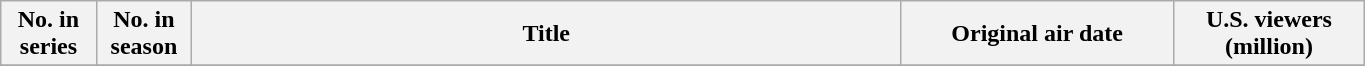<table class="wikitable plainrowheaders" style="width:72%;">
<tr>
<th scope="col" color: #000000;" width=7%>No. in<br>series</th>
<th scope="col" color: #000000;" width=7%>No. in<br>season</th>
<th scope="col" color: #000000;">Title</th>
<th scope="col" color: #000000;" width=20%>Original air date</th>
<th scope="col" color: #000000;" width=14%>U.S. viewers<br>(million)</th>
</tr>
<tr>
</tr>
</table>
